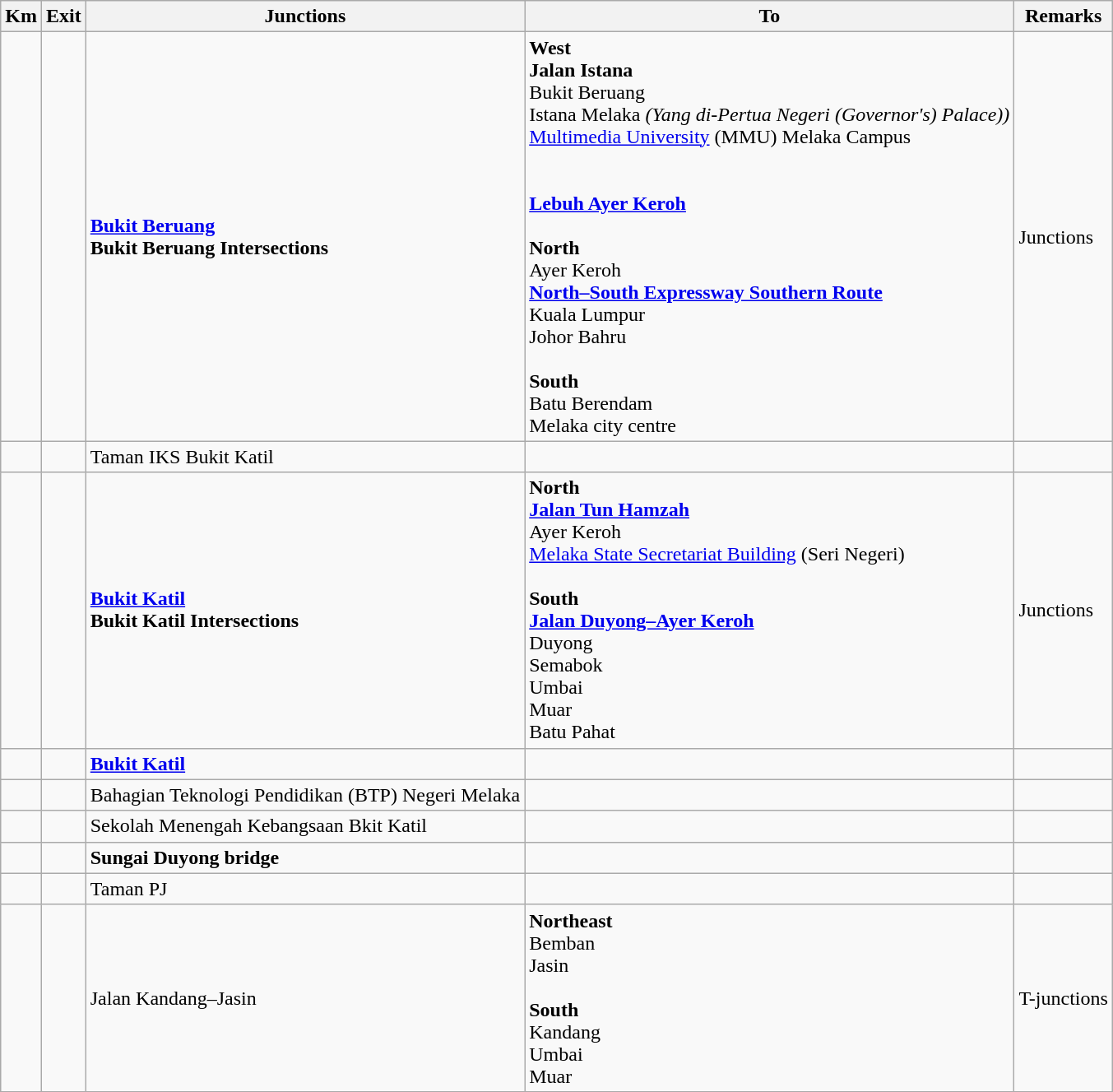<table class="wikitable">
<tr>
<th>Km</th>
<th>Exit</th>
<th>Junctions</th>
<th>To</th>
<th>Remarks</th>
</tr>
<tr>
<td></td>
<td></td>
<td><strong><a href='#'>Bukit Beruang</a></strong><br><strong>Bukit Beruang Intersections</strong></td>
<td><strong>West</strong><br><strong>Jalan Istana</strong><br>Bukit Beruang<br>Istana Melaka <em>(Yang di-Pertua Negeri (Governor's) Palace))</em><br><a href='#'>Multimedia University</a> (MMU) Melaka Campus<br><br><br> <strong><a href='#'>Lebuh Ayer Keroh</a></strong><br><br><strong>North</strong><br>Ayer Keroh<br>  <strong><a href='#'>North–South Expressway Southern Route</a></strong><br>Kuala Lumpur<br>Johor Bahru<br><br><strong>South</strong><br>Batu Berendam<br>Melaka city centre</td>
<td>Junctions</td>
</tr>
<tr>
<td></td>
<td></td>
<td>Taman IKS Bukit Katil</td>
<td></td>
<td></td>
</tr>
<tr>
<td></td>
<td></td>
<td><strong><a href='#'>Bukit Katil</a></strong><br><strong>Bukit Katil Intersections</strong></td>
<td><strong>North</strong><br> <strong><a href='#'>Jalan Tun Hamzah</a></strong><br>Ayer Keroh<br><a href='#'>Melaka State Secretariat Building</a> (Seri Negeri)<br><br><strong>South</strong><br> <strong><a href='#'>Jalan Duyong–Ayer Keroh</a></strong><br> Duyong<br> Semabok<br> Umbai<br> Muar<br> Batu Pahat</td>
<td>Junctions</td>
</tr>
<tr>
<td></td>
<td></td>
<td><strong><a href='#'>Bukit Katil</a></strong></td>
<td></td>
<td></td>
</tr>
<tr>
<td></td>
<td></td>
<td>Bahagian Teknologi Pendidikan (BTP) Negeri Melaka</td>
<td></td>
<td></td>
</tr>
<tr>
<td></td>
<td></td>
<td>Sekolah Menengah Kebangsaan Bkit Katil</td>
<td></td>
<td></td>
</tr>
<tr>
<td></td>
<td></td>
<td><strong>Sungai Duyong bridge</strong></td>
<td></td>
<td></td>
</tr>
<tr>
<td></td>
<td></td>
<td>Taman PJ</td>
<td></td>
<td></td>
</tr>
<tr>
<td></td>
<td></td>
<td>Jalan Kandang–Jasin</td>
<td><strong>Northeast</strong><br> Bemban<br> Jasin<br><br><strong>South</strong><br> Kandang<br> Umbai<br> Muar</td>
<td>T-junctions</td>
</tr>
</table>
